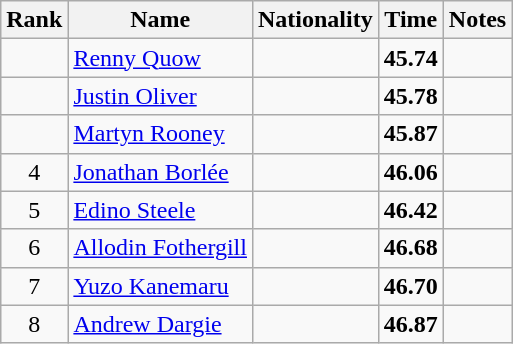<table class="wikitable sortable" style="text-align:center">
<tr>
<th>Rank</th>
<th>Name</th>
<th>Nationality</th>
<th>Time</th>
<th>Notes</th>
</tr>
<tr>
<td></td>
<td align=left><a href='#'>Renny Quow</a></td>
<td align=left></td>
<td><strong>45.74</strong></td>
<td></td>
</tr>
<tr>
<td></td>
<td align=left><a href='#'>Justin Oliver</a></td>
<td align=left></td>
<td><strong>45.78</strong></td>
<td></td>
</tr>
<tr>
<td></td>
<td align=left><a href='#'>Martyn Rooney</a></td>
<td align=left></td>
<td><strong>45.87</strong></td>
<td></td>
</tr>
<tr>
<td>4</td>
<td align=left><a href='#'>Jonathan Borlée</a></td>
<td align=left></td>
<td><strong>46.06</strong></td>
<td></td>
</tr>
<tr>
<td>5</td>
<td align=left><a href='#'>Edino Steele</a></td>
<td align=left></td>
<td><strong>46.42</strong></td>
<td></td>
</tr>
<tr>
<td>6</td>
<td align=left><a href='#'>Allodin Fothergill</a></td>
<td align=left></td>
<td><strong>46.68</strong></td>
<td></td>
</tr>
<tr>
<td>7</td>
<td align=left><a href='#'>Yuzo Kanemaru</a></td>
<td align=left></td>
<td><strong>46.70</strong></td>
<td></td>
</tr>
<tr>
<td>8</td>
<td align=left><a href='#'>Andrew Dargie</a></td>
<td align=left></td>
<td><strong>46.87</strong></td>
<td></td>
</tr>
</table>
